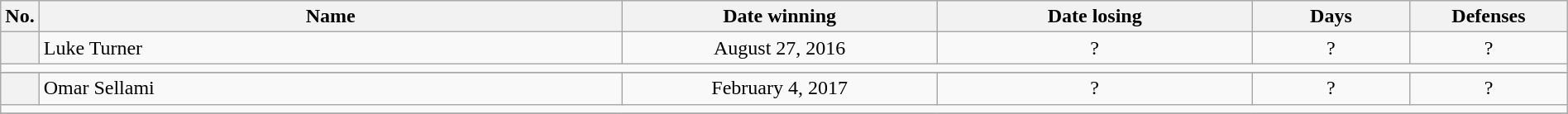<table class="wikitable" width=100%>
<tr>
<th style="width:1%;">No.</th>
<th style="width:37%;">Name</th>
<th style="width:20%;">Date winning</th>
<th style="width:20%;">Date losing</th>
<th data-sort-type="number" style="width:10%;">Days</th>
<th data-sort-type="number" style="width:10%;">Defenses</th>
</tr>
<tr align=center>
<th></th>
<td align=left> Luke Turner</td>
<td>August 27, 2016</td>
<td>?</td>
<td>?</td>
<td>?</td>
</tr>
<tr>
<td colspan="6"></td>
</tr>
<tr>
</tr>
<tr align=center>
<th></th>
<td align=left> Omar Sellami</td>
<td>February 4, 2017</td>
<td>?</td>
<td>?</td>
<td>?</td>
</tr>
<tr>
<td colspan="6"></td>
</tr>
<tr>
</tr>
</table>
